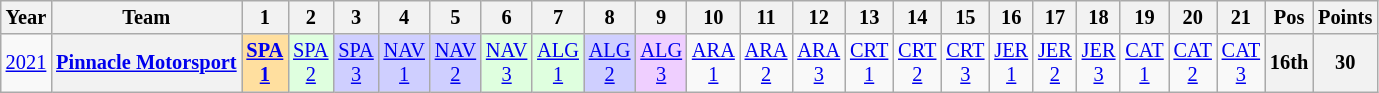<table class="wikitable" style="text-align:center; font-size:85%">
<tr>
<th>Year</th>
<th>Team</th>
<th>1</th>
<th>2</th>
<th>3</th>
<th>4</th>
<th>5</th>
<th>6</th>
<th>7</th>
<th>8</th>
<th>9</th>
<th>10</th>
<th>11</th>
<th>12</th>
<th>13</th>
<th>14</th>
<th>15</th>
<th>16</th>
<th>17</th>
<th>18</th>
<th>19</th>
<th>20</th>
<th>21</th>
<th>Pos</th>
<th>Points</th>
</tr>
<tr>
<td><a href='#'>2021</a></td>
<th nowrap><a href='#'>Pinnacle Motorsport</a></th>
<td style="background:#FFDF9F"><strong><a href='#'>SPA<br>1</a></strong><br></td>
<td style="background:#DFFFDF"><a href='#'>SPA<br>2</a><br></td>
<td style="background:#CFCFFF"><a href='#'>SPA<br>3</a><br></td>
<td style="background:#CFCFFF"><a href='#'>NAV<br>1</a><br></td>
<td style="background:#CFCFFF"><a href='#'>NAV<br>2</a><br></td>
<td style="background:#DFFFDF"><a href='#'>NAV<br>3</a><br></td>
<td style="background:#DFFFDF"><a href='#'>ALG<br>1</a><br></td>
<td style="background:#CFCFFF"><a href='#'>ALG<br>2</a><br></td>
<td style="background:#EFCFFF"><a href='#'>ALG<br>3</a><br></td>
<td><a href='#'>ARA<br>1</a></td>
<td><a href='#'>ARA<br>2</a></td>
<td><a href='#'>ARA<br>3</a></td>
<td><a href='#'>CRT<br>1</a></td>
<td><a href='#'>CRT<br>2</a></td>
<td><a href='#'>CRT<br>3</a></td>
<td><a href='#'>JER<br>1</a></td>
<td><a href='#'>JER<br>2</a></td>
<td><a href='#'>JER<br>3</a></td>
<td><a href='#'>CAT<br>1</a></td>
<td><a href='#'>CAT<br>2</a></td>
<td><a href='#'>CAT<br>3</a></td>
<th>16th</th>
<th>30</th>
</tr>
</table>
